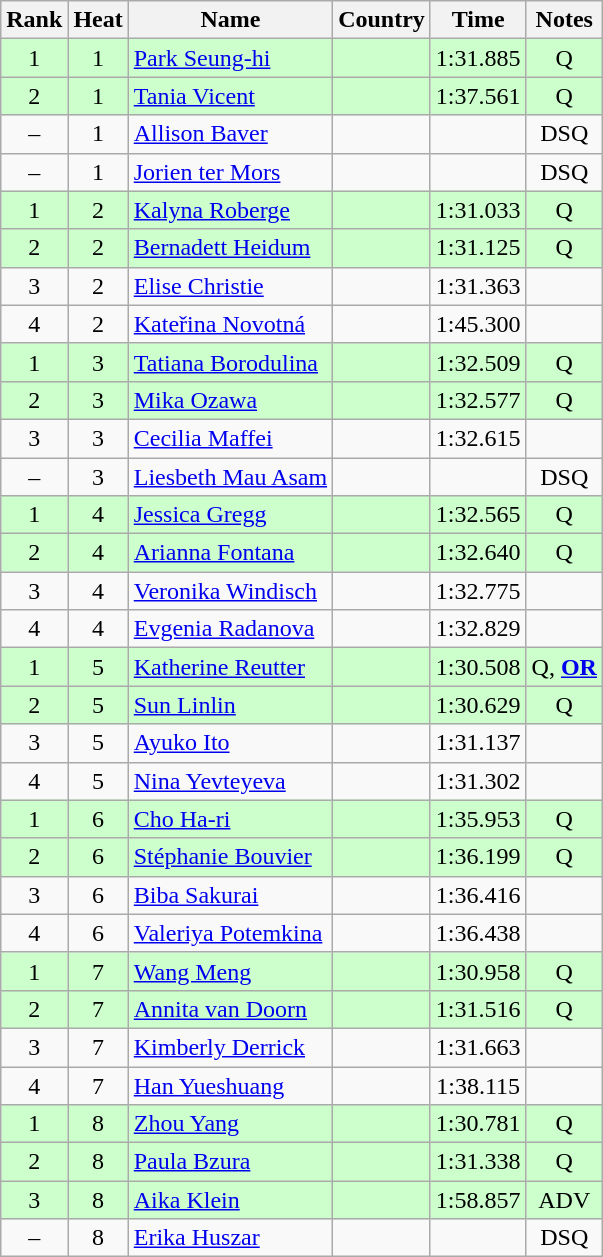<table class="wikitable sortable" style="text-align:center">
<tr>
<th>Rank</th>
<th>Heat</th>
<th>Name</th>
<th>Country</th>
<th>Time</th>
<th>Notes</th>
</tr>
<tr bgcolor=ccffcc>
<td>1</td>
<td>1</td>
<td align=left><a href='#'>Park Seung-hi</a></td>
<td align=left></td>
<td>1:31.885</td>
<td>Q</td>
</tr>
<tr bgcolor=ccffcc>
<td>2</td>
<td>1</td>
<td align=left><a href='#'>Tania Vicent</a></td>
<td align=left></td>
<td>1:37.561</td>
<td>Q</td>
</tr>
<tr>
<td>–</td>
<td>1</td>
<td align=left><a href='#'>Allison Baver</a></td>
<td align=left></td>
<td></td>
<td>DSQ</td>
</tr>
<tr>
<td>–</td>
<td>1</td>
<td align=left><a href='#'>Jorien ter Mors</a></td>
<td align=left></td>
<td></td>
<td>DSQ</td>
</tr>
<tr bgcolor=ccffcc>
<td>1</td>
<td>2</td>
<td align=left><a href='#'>Kalyna Roberge</a></td>
<td align=left></td>
<td>1:31.033</td>
<td>Q</td>
</tr>
<tr bgcolor=ccffcc>
<td>2</td>
<td>2</td>
<td align=left><a href='#'>Bernadett Heidum</a></td>
<td align=left></td>
<td>1:31.125</td>
<td>Q</td>
</tr>
<tr>
<td>3</td>
<td>2</td>
<td align=left><a href='#'>Elise Christie</a></td>
<td align=left></td>
<td>1:31.363</td>
<td></td>
</tr>
<tr>
<td>4</td>
<td>2</td>
<td align=left><a href='#'>Kateřina Novotná</a></td>
<td align=left></td>
<td>1:45.300</td>
<td></td>
</tr>
<tr bgcolor=ccffcc>
<td>1</td>
<td>3</td>
<td align=left><a href='#'>Tatiana Borodulina</a></td>
<td align=left></td>
<td>1:32.509</td>
<td>Q</td>
</tr>
<tr bgcolor=ccffcc>
<td>2</td>
<td>3</td>
<td align=left><a href='#'>Mika Ozawa</a></td>
<td align=left></td>
<td>1:32.577</td>
<td>Q</td>
</tr>
<tr>
<td>3</td>
<td>3</td>
<td align=left><a href='#'>Cecilia Maffei</a></td>
<td align=left></td>
<td>1:32.615</td>
<td></td>
</tr>
<tr>
<td>–</td>
<td>3</td>
<td align=left><a href='#'>Liesbeth Mau Asam</a></td>
<td align=left></td>
<td></td>
<td>DSQ</td>
</tr>
<tr bgcolor=ccffcc>
<td>1</td>
<td>4</td>
<td align=left><a href='#'>Jessica Gregg</a></td>
<td align=left></td>
<td>1:32.565</td>
<td>Q</td>
</tr>
<tr bgcolor=ccffcc>
<td>2</td>
<td>4</td>
<td align=left><a href='#'>Arianna Fontana</a></td>
<td align=left></td>
<td>1:32.640</td>
<td>Q</td>
</tr>
<tr>
<td>3</td>
<td>4</td>
<td align=left><a href='#'>Veronika Windisch</a></td>
<td align=left></td>
<td>1:32.775</td>
<td></td>
</tr>
<tr>
<td>4</td>
<td>4</td>
<td align=left><a href='#'>Evgenia Radanova</a></td>
<td align=left></td>
<td>1:32.829</td>
<td></td>
</tr>
<tr bgcolor=ccffcc>
<td>1</td>
<td>5</td>
<td align=left><a href='#'>Katherine Reutter</a></td>
<td align=left></td>
<td>1:30.508</td>
<td>Q, <strong><a href='#'>OR</a></strong></td>
</tr>
<tr bgcolor=ccffcc>
<td>2</td>
<td>5</td>
<td align=left><a href='#'>Sun Linlin</a></td>
<td align=left></td>
<td>1:30.629</td>
<td>Q</td>
</tr>
<tr>
<td>3</td>
<td>5</td>
<td align=left><a href='#'>Ayuko Ito</a></td>
<td align=left></td>
<td>1:31.137</td>
<td></td>
</tr>
<tr>
<td>4</td>
<td>5</td>
<td align=left><a href='#'>Nina Yevteyeva</a></td>
<td align=left></td>
<td>1:31.302</td>
<td></td>
</tr>
<tr bgcolor=ccffcc>
<td>1</td>
<td>6</td>
<td align=left><a href='#'>Cho Ha-ri</a></td>
<td align=left></td>
<td>1:35.953</td>
<td>Q</td>
</tr>
<tr bgcolor=ccffcc>
<td>2</td>
<td>6</td>
<td align=left><a href='#'>Stéphanie Bouvier</a></td>
<td align=left></td>
<td>1:36.199</td>
<td>Q</td>
</tr>
<tr>
<td>3</td>
<td>6</td>
<td align=left><a href='#'>Biba Sakurai</a></td>
<td align=left></td>
<td>1:36.416</td>
<td></td>
</tr>
<tr>
<td>4</td>
<td>6</td>
<td align=left><a href='#'>Valeriya Potemkina</a></td>
<td align=left></td>
<td>1:36.438</td>
<td></td>
</tr>
<tr bgcolor=ccffcc>
<td>1</td>
<td>7</td>
<td align=left><a href='#'>Wang Meng</a></td>
<td align=left></td>
<td>1:30.958</td>
<td>Q</td>
</tr>
<tr bgcolor=ccffcc>
<td>2</td>
<td>7</td>
<td align=left><a href='#'>Annita van Doorn</a></td>
<td align=left></td>
<td>1:31.516</td>
<td>Q</td>
</tr>
<tr>
<td>3</td>
<td>7</td>
<td align=left><a href='#'>Kimberly Derrick</a></td>
<td align=left></td>
<td>1:31.663</td>
<td></td>
</tr>
<tr>
<td>4</td>
<td>7</td>
<td align=left><a href='#'>Han Yueshuang</a></td>
<td align=left></td>
<td>1:38.115</td>
<td></td>
</tr>
<tr bgcolor=ccffcc>
<td>1</td>
<td>8</td>
<td align=left><a href='#'>Zhou Yang</a></td>
<td align=left></td>
<td>1:30.781</td>
<td>Q</td>
</tr>
<tr bgcolor=ccffcc>
<td>2</td>
<td>8</td>
<td align=left><a href='#'>Paula Bzura</a></td>
<td align=left></td>
<td>1:31.338</td>
<td>Q</td>
</tr>
<tr bgcolor=ccffcc>
<td>3</td>
<td>8</td>
<td align=left><a href='#'>Aika Klein</a></td>
<td align=left></td>
<td>1:58.857</td>
<td>ADV</td>
</tr>
<tr>
<td>–</td>
<td>8</td>
<td align=left><a href='#'>Erika Huszar</a></td>
<td align=left></td>
<td></td>
<td>DSQ</td>
</tr>
</table>
